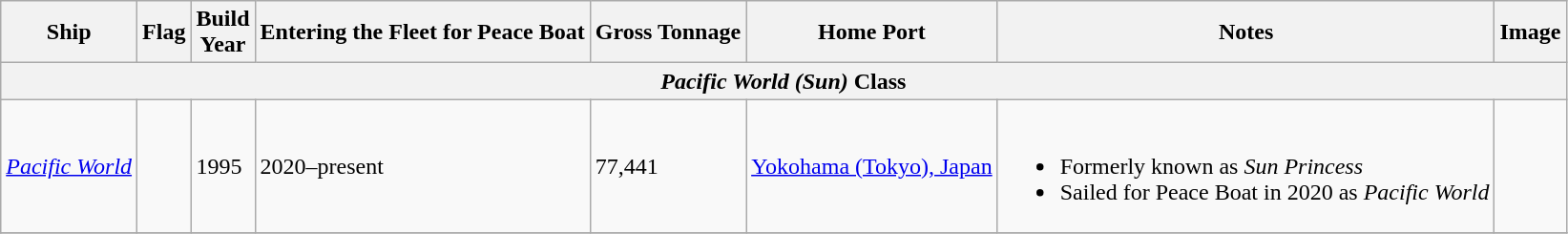<table class="wikitable sortable">
<tr>
<th>Ship</th>
<th>Flag</th>
<th>Build<br>Year</th>
<th>Entering the Fleet for Peace Boat</th>
<th>Gross Tonnage</th>
<th>Home Port</th>
<th>Notes</th>
<th>Image</th>
</tr>
<tr>
<th colspan="9"><em>Pacific World (Sun)</em> Class</th>
</tr>
<tr>
<td><em><a href='#'>Pacific World</a></em></td>
<td></td>
<td>1995</td>
<td>2020–present</td>
<td>77,441</td>
<td><a href='#'>Yokohama (Tokyo), Japan</a></td>
<td><br><ul><li>Formerly known as <em>Sun Princess</em></li><li>Sailed for Peace Boat in 2020 as <em>Pacific World</em></li></ul></td>
<td></td>
</tr>
<tr>
</tr>
</table>
